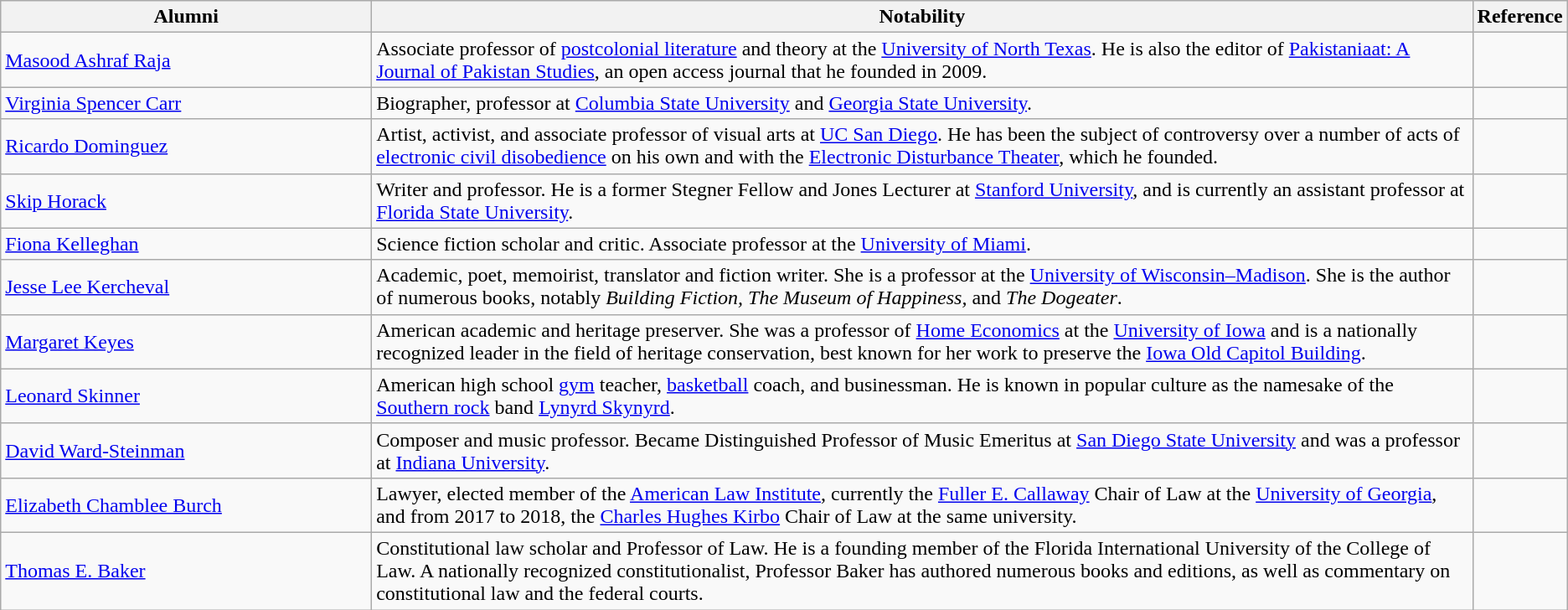<table class="wikitable vertical-align-top">
<tr>
<th style="width:25%;">Alumni</th>
<th style="width:75%;">Notability</th>
<th style="width:*;" class="unsortable">Reference</th>
</tr>
<tr>
<td><a href='#'>Masood Ashraf Raja</a></td>
<td>Associate professor of <a href='#'>postcolonial literature</a> and theory at the <a href='#'>University of North Texas</a>. He is also the editor of <a href='#'>Pakistaniaat: A Journal of Pakistan Studies</a>, an open access journal that he founded in 2009.</td>
<td></td>
</tr>
<tr>
<td><a href='#'>Virginia Spencer Carr</a></td>
<td>Biographer, professor at <a href='#'>Columbia State University</a> and <a href='#'>Georgia State University</a>.</td>
<td></td>
</tr>
<tr>
<td><a href='#'>Ricardo Dominguez</a></td>
<td>Artist, activist, and associate professor of visual arts at <a href='#'>UC San Diego</a>. He has been the subject of controversy over a number of acts of <a href='#'>electronic civil disobedience</a> on his own and with the <a href='#'>Electronic Disturbance Theater</a>, which he founded.</td>
<td></td>
</tr>
<tr>
<td><a href='#'>Skip Horack</a></td>
<td>Writer and professor. He is a former Stegner Fellow and Jones Lecturer at <a href='#'>Stanford University</a>, and is currently an assistant professor at <a href='#'>Florida State University</a>.</td>
<td></td>
</tr>
<tr>
<td><a href='#'>Fiona Kelleghan</a></td>
<td>Science fiction scholar and critic. Associate professor at the <a href='#'>University of Miami</a>.</td>
<td></td>
</tr>
<tr>
<td><a href='#'>Jesse Lee Kercheval</a></td>
<td>Academic, poet, memoirist, translator and fiction writer. She is a professor at the <a href='#'>University of Wisconsin–Madison</a>. She is the author of numerous books, notably <em>Building Fiction, The Museum of Happiness,</em> and <em>The Dogeater</em>.</td>
</tr>
<tr>
<td><a href='#'>Margaret Keyes</a></td>
<td>American academic and heritage preserver. She was a professor of <a href='#'>Home Economics</a> at the <a href='#'>University of Iowa</a> and is a nationally recognized leader in the field of heritage conservation, best known for her work to preserve the <a href='#'>Iowa Old Capitol Building</a>.</td>
<td></td>
</tr>
<tr>
<td><a href='#'>Leonard Skinner</a></td>
<td>American high school <a href='#'>gym</a> teacher, <a href='#'>basketball</a> coach, and businessman. He is known in popular culture as the namesake of the <a href='#'>Southern rock</a> band <a href='#'>Lynyrd Skynyrd</a>.</td>
</tr>
<tr>
<td><a href='#'>David Ward-Steinman</a></td>
<td>Composer and music professor. Became Distinguished Professor of Music Emeritus at <a href='#'>San Diego State University</a> and was a professor at <a href='#'>Indiana University</a>.</td>
<td></td>
</tr>
<tr>
<td><a href='#'>Elizabeth Chamblee Burch</a></td>
<td>Lawyer, elected member of the <a href='#'>American Law Institute</a>, currently the <a href='#'>Fuller E. Callaway</a> Chair of Law at the <a href='#'>University of Georgia</a>, and from 2017 to 2018, the <a href='#'>Charles Hughes Kirbo</a> Chair of Law at the same university.</td>
<td></td>
</tr>
<tr>
<td><a href='#'>Thomas E. Baker</a></td>
<td>Constitutional law scholar and Professor of Law. He is a founding member of the Florida International University of the College of Law. A nationally recognized constitutionalist, Professor Baker has authored numerous books and editions, as well as commentary on constitutional law and the federal courts.</td>
<td></td>
</tr>
</table>
